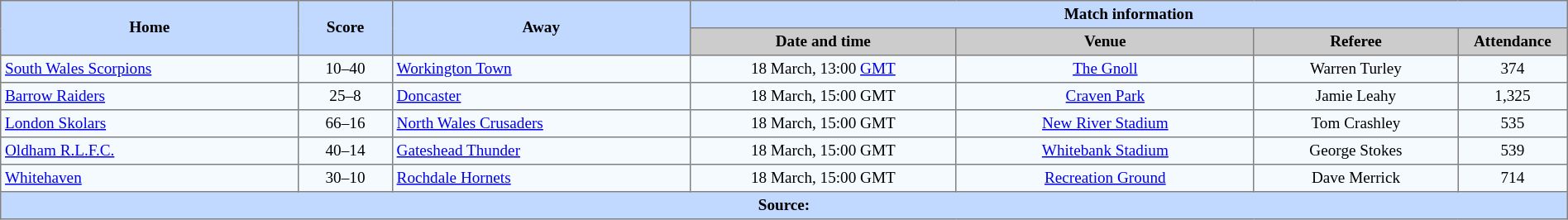<table border=1 style="border-collapse:collapse; font-size:80%; text-align:center;" cellpadding=3 cellspacing=0 width=100%>
<tr bgcolor=#C1D8FF>
<th rowspan=2 width=19%>Home</th>
<th rowspan=2 width=6%>Score</th>
<th rowspan=2 width=19%>Away</th>
<th colspan=6>Match information</th>
</tr>
<tr bgcolor=#CCCCCC>
<th width=17%>Date and time</th>
<th width=19%>Venue</th>
<th width=13%>Referee</th>
<th width=7%>Attendance</th>
</tr>
<tr bgcolor=#F5FAFF>
<td align=left> <a href='#'>South Wales Scorpions</a></td>
<td>10–40</td>
<td align=left> <a href='#'>Workington Town</a></td>
<td>18 March, 13:00 <a href='#'>GMT</a></td>
<td><a href='#'>The Gnoll</a></td>
<td>Warren Turley</td>
<td>374</td>
</tr>
<tr bgcolor=#F5FAFF>
<td align=left> <a href='#'>Barrow Raiders</a></td>
<td>25–8</td>
<td align=left> <a href='#'>Doncaster</a></td>
<td>18 March, 15:00 GMT</td>
<td><a href='#'>Craven Park</a></td>
<td>Jamie Leahy</td>
<td>1,325</td>
</tr>
<tr bgcolor=#F5FAFF>
<td align=left> <a href='#'>London Skolars</a></td>
<td>66–16</td>
<td align=left> <a href='#'>North Wales Crusaders</a></td>
<td>18 March, 15:00 GMT</td>
<td><a href='#'>New River Stadium</a></td>
<td>Tom Crashley</td>
<td>535</td>
</tr>
<tr bgcolor=#F5FAFF>
<td align=left> <a href='#'>Oldham R.L.F.C.</a></td>
<td>40–14</td>
<td align=left> <a href='#'>Gateshead Thunder</a></td>
<td>18 March, 15:00 GMT</td>
<td><a href='#'>Whitebank Stadium</a></td>
<td>George Stokes</td>
<td>539</td>
</tr>
<tr bgcolor=#F5FAFF>
<td align=left> <a href='#'>Whitehaven</a></td>
<td>30–10</td>
<td align=left> <a href='#'>Rochdale Hornets</a></td>
<td>18 March, 15:00 GMT</td>
<td><a href='#'>Recreation Ground</a></td>
<td>Dave Merrick</td>
<td>714</td>
</tr>
<tr bgcolor=#C1D8FF>
<th colspan=12>Source:</th>
</tr>
</table>
